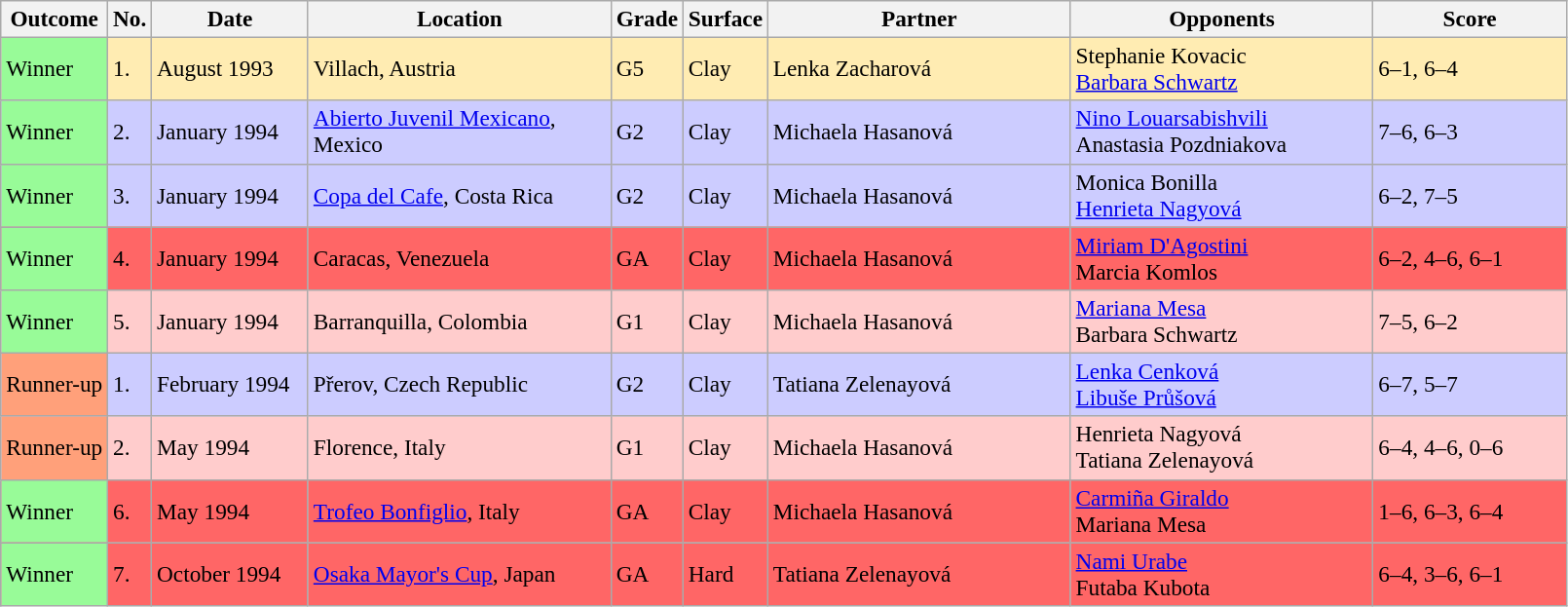<table class= wikitable style=font-size:97%>
<tr>
<th>Outcome</th>
<th>No.</th>
<th width=100>Date</th>
<th width=200>Location</th>
<th>Grade</th>
<th>Surface</th>
<th width=200>Partner</th>
<th width=200>Opponents</th>
<th width=125>Score</th>
</tr>
<tr bgcolor=#ffecb2>
<td bgcolor=#98fb98>Winner</td>
<td>1.</td>
<td>August 1993</td>
<td>Villach, Austria</td>
<td>G5</td>
<td>Clay</td>
<td> Lenka Zacharová</td>
<td> Stephanie Kovacic <br>  <a href='#'>Barbara Schwartz</a></td>
<td>6–1, 6–4</td>
</tr>
<tr bgcolor=#ccccff>
<td bgcolor=#98fb98>Winner</td>
<td>2.</td>
<td>January 1994</td>
<td><a href='#'>Abierto Juvenil Mexicano</a>, Mexico</td>
<td>G2</td>
<td>Clay</td>
<td> Michaela Hasanová</td>
<td> <a href='#'>Nino Louarsabishvili</a> <br>  Anastasia Pozdniakova</td>
<td>7–6, 6–3</td>
</tr>
<tr bgcolor=#ccccff>
<td bgcolor=#98fb98>Winner</td>
<td>3.</td>
<td>January 1994</td>
<td><a href='#'>Copa del Cafe</a>, Costa Rica</td>
<td>G2</td>
<td>Clay</td>
<td> Michaela Hasanová</td>
<td> Monica Bonilla <br>  <a href='#'>Henrieta Nagyová</a></td>
<td>6–2, 7–5</td>
</tr>
<tr bgcolor=#FF6666>
<td bgcolor=#98fb98>Winner</td>
<td>4.</td>
<td>January 1994</td>
<td>Caracas, Venezuela</td>
<td>GA</td>
<td>Clay</td>
<td> Michaela Hasanová</td>
<td> <a href='#'>Miriam D'Agostini</a> <br>  Marcia Komlos</td>
<td>6–2, 4–6, 6–1</td>
</tr>
<tr bgcolor=#ffcccc>
<td bgcolor=#98fb98>Winner</td>
<td>5.</td>
<td>January 1994</td>
<td>Barranquilla, Colombia</td>
<td>G1</td>
<td>Clay</td>
<td> Michaela Hasanová</td>
<td> <a href='#'>Mariana Mesa</a> <br>  Barbara Schwartz</td>
<td>7–5, 6–2</td>
</tr>
<tr bgcolor=#ccccff>
<td bgcolor=#ffa07a>Runner-up</td>
<td>1.</td>
<td>February 1994</td>
<td>Přerov, Czech Republic</td>
<td>G2</td>
<td>Clay</td>
<td> Tatiana Zelenayová</td>
<td> <a href='#'>Lenka Cenková</a> <br>  <a href='#'>Libuše Průšová</a></td>
<td>6–7, 5–7</td>
</tr>
<tr bgcolor=#ffcccc>
<td bgcolor=#ffa07a>Runner-up</td>
<td>2.</td>
<td>May 1994</td>
<td>Florence, Italy</td>
<td>G1</td>
<td>Clay</td>
<td> Michaela Hasanová</td>
<td> Henrieta Nagyová <br>  Tatiana Zelenayová</td>
<td>6–4, 4–6, 0–6</td>
</tr>
<tr bgcolor=#FF6666>
<td bgcolor=#98fb98>Winner</td>
<td>6.</td>
<td>May 1994</td>
<td><a href='#'>Trofeo Bonfiglio</a>, Italy</td>
<td>GA</td>
<td>Clay</td>
<td> Michaela Hasanová</td>
<td> <a href='#'>Carmiña Giraldo</a> <br>  Mariana Mesa</td>
<td>1–6, 6–3, 6–4</td>
</tr>
<tr bgcolor=#FF6666>
<td bgcolor=#98fb98>Winner</td>
<td>7.</td>
<td>October 1994</td>
<td><a href='#'>Osaka Mayor's Cup</a>, Japan</td>
<td>GA</td>
<td>Hard</td>
<td> Tatiana Zelenayová</td>
<td> <a href='#'>Nami Urabe</a> <br>  Futaba Kubota</td>
<td>6–4, 3–6, 6–1</td>
</tr>
</table>
